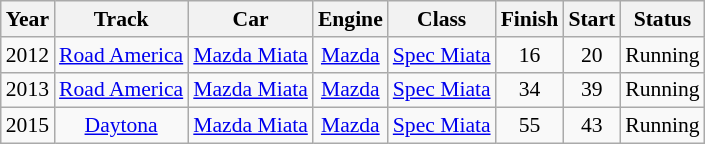<table class="wikitable" style="text-align:center; font-size:90%">
<tr>
<th>Year</th>
<th>Track</th>
<th>Car</th>
<th>Engine</th>
<th>Class</th>
<th>Finish</th>
<th>Start</th>
<th>Status</th>
</tr>
<tr>
<td>2012</td>
<td><a href='#'>Road America</a></td>
<td><a href='#'>Mazda Miata</a></td>
<td><a href='#'>Mazda</a></td>
<td><a href='#'>Spec Miata</a></td>
<td>16</td>
<td>20</td>
<td>Running</td>
</tr>
<tr>
<td>2013</td>
<td><a href='#'>Road America</a></td>
<td><a href='#'>Mazda Miata</a></td>
<td><a href='#'>Mazda</a></td>
<td><a href='#'>Spec Miata</a></td>
<td>34</td>
<td>39</td>
<td>Running</td>
</tr>
<tr>
<td>2015</td>
<td><a href='#'>Daytona</a></td>
<td><a href='#'>Mazda Miata</a></td>
<td><a href='#'>Mazda</a></td>
<td><a href='#'>Spec Miata</a></td>
<td>55</td>
<td>43</td>
<td>Running</td>
</tr>
</table>
